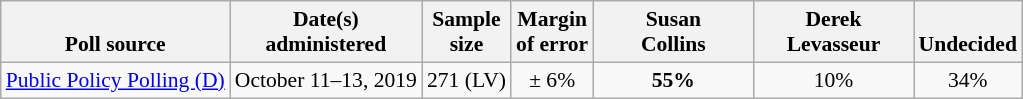<table class="wikitable" style="font-size:90%;text-align:center;">
<tr valign=bottom>
<th>Poll source</th>
<th>Date(s)<br>administered</th>
<th>Sample<br>size</th>
<th>Margin<br>of error</th>
<th style="width:100px;">Susan<br>Collins</th>
<th style="width:100px;">Derek<br>Levasseur</th>
<th>Undecided</th>
</tr>
<tr>
<td><a href='#'>Public Policy Polling (D)</a></td>
<td>October 11–13, 2019</td>
<td>271 (LV)</td>
<td>± 6%</td>
<td><strong>55%</strong></td>
<td>10%</td>
<td>34%</td>
</tr>
</table>
